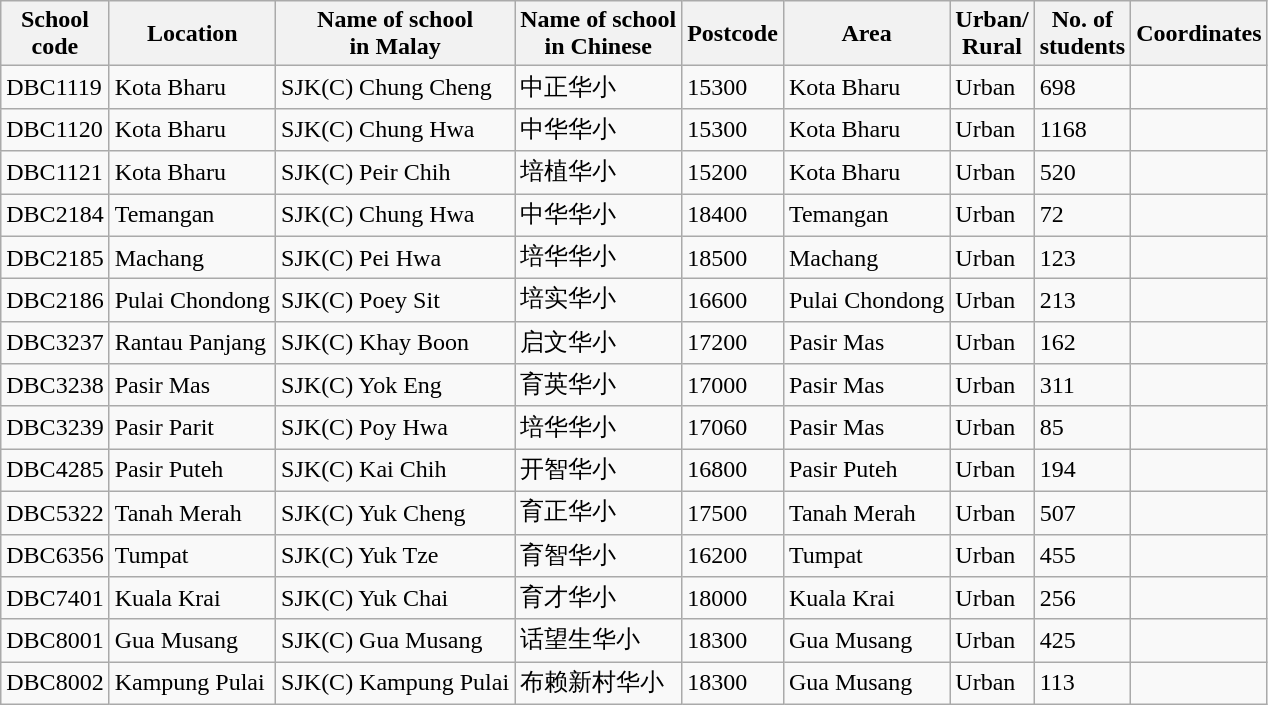<table class="wikitable sortable">
<tr>
<th>School<br>code</th>
<th>Location</th>
<th>Name of school<br>in Malay</th>
<th>Name of school<br>in Chinese</th>
<th>Postcode</th>
<th>Area</th>
<th>Urban/<br>Rural</th>
<th>No. of<br>students</th>
<th>Coordinates</th>
</tr>
<tr>
<td>DBC1119</td>
<td>Kota Bharu</td>
<td>SJK(C) Chung Cheng</td>
<td>中正华小</td>
<td>15300</td>
<td>Kota Bharu</td>
<td>Urban</td>
<td>698</td>
<td></td>
</tr>
<tr>
<td>DBC1120</td>
<td>Kota Bharu</td>
<td>SJK(C) Chung Hwa</td>
<td>中华华小</td>
<td>15300</td>
<td>Kota Bharu</td>
<td>Urban</td>
<td>1168</td>
<td></td>
</tr>
<tr>
<td>DBC1121</td>
<td>Kota Bharu</td>
<td>SJK(C) Peir Chih</td>
<td>培植华小</td>
<td>15200</td>
<td>Kota Bharu</td>
<td>Urban</td>
<td>520</td>
<td></td>
</tr>
<tr>
<td>DBC2184</td>
<td>Temangan</td>
<td>SJK(C) Chung Hwa</td>
<td>中华华小</td>
<td>18400</td>
<td>Temangan</td>
<td>Urban</td>
<td>72</td>
<td></td>
</tr>
<tr>
<td>DBC2185</td>
<td>Machang</td>
<td>SJK(C) Pei Hwa</td>
<td>培华华小</td>
<td>18500</td>
<td>Machang</td>
<td>Urban</td>
<td>123</td>
<td></td>
</tr>
<tr>
<td>DBC2186</td>
<td>Pulai Chondong</td>
<td>SJK(C) Poey Sit</td>
<td>培实华小</td>
<td>16600</td>
<td>Pulai Chondong</td>
<td>Urban</td>
<td>213</td>
<td></td>
</tr>
<tr>
<td>DBC3237</td>
<td>Rantau Panjang</td>
<td>SJK(C) Khay Boon</td>
<td>启文华小</td>
<td>17200</td>
<td>Pasir Mas</td>
<td>Urban</td>
<td>162</td>
<td></td>
</tr>
<tr>
<td>DBC3238</td>
<td>Pasir Mas</td>
<td>SJK(C) Yok Eng</td>
<td>育英华小</td>
<td>17000</td>
<td>Pasir Mas</td>
<td>Urban</td>
<td>311</td>
<td></td>
</tr>
<tr>
<td>DBC3239</td>
<td>Pasir Parit</td>
<td>SJK(C) Poy Hwa</td>
<td>培华华小</td>
<td>17060</td>
<td>Pasir Mas</td>
<td>Urban</td>
<td>85</td>
<td></td>
</tr>
<tr>
<td>DBC4285</td>
<td>Pasir Puteh</td>
<td>SJK(C) Kai Chih</td>
<td>开智华小</td>
<td>16800</td>
<td>Pasir Puteh</td>
<td>Urban</td>
<td>194</td>
<td></td>
</tr>
<tr>
<td>DBC5322</td>
<td>Tanah Merah</td>
<td>SJK(C) Yuk Cheng</td>
<td>育正华小</td>
<td>17500</td>
<td>Tanah Merah</td>
<td>Urban</td>
<td>507</td>
<td></td>
</tr>
<tr>
<td>DBC6356</td>
<td>Tumpat</td>
<td>SJK(C) Yuk Tze</td>
<td>育智华小</td>
<td>16200</td>
<td>Tumpat</td>
<td>Urban</td>
<td>455</td>
<td></td>
</tr>
<tr>
<td>DBC7401</td>
<td>Kuala Krai</td>
<td>SJK(C) Yuk Chai</td>
<td>育才华小</td>
<td>18000</td>
<td>Kuala Krai</td>
<td>Urban</td>
<td>256</td>
<td></td>
</tr>
<tr>
<td>DBC8001</td>
<td>Gua Musang</td>
<td>SJK(C) Gua Musang</td>
<td>话望生华小</td>
<td>18300</td>
<td>Gua Musang</td>
<td>Urban</td>
<td>425</td>
<td></td>
</tr>
<tr>
<td>DBC8002</td>
<td>Kampung Pulai</td>
<td>SJK(C) Kampung Pulai</td>
<td>布赖新村华小</td>
<td>18300</td>
<td>Gua Musang</td>
<td>Urban</td>
<td>113</td>
<td></td>
</tr>
</table>
